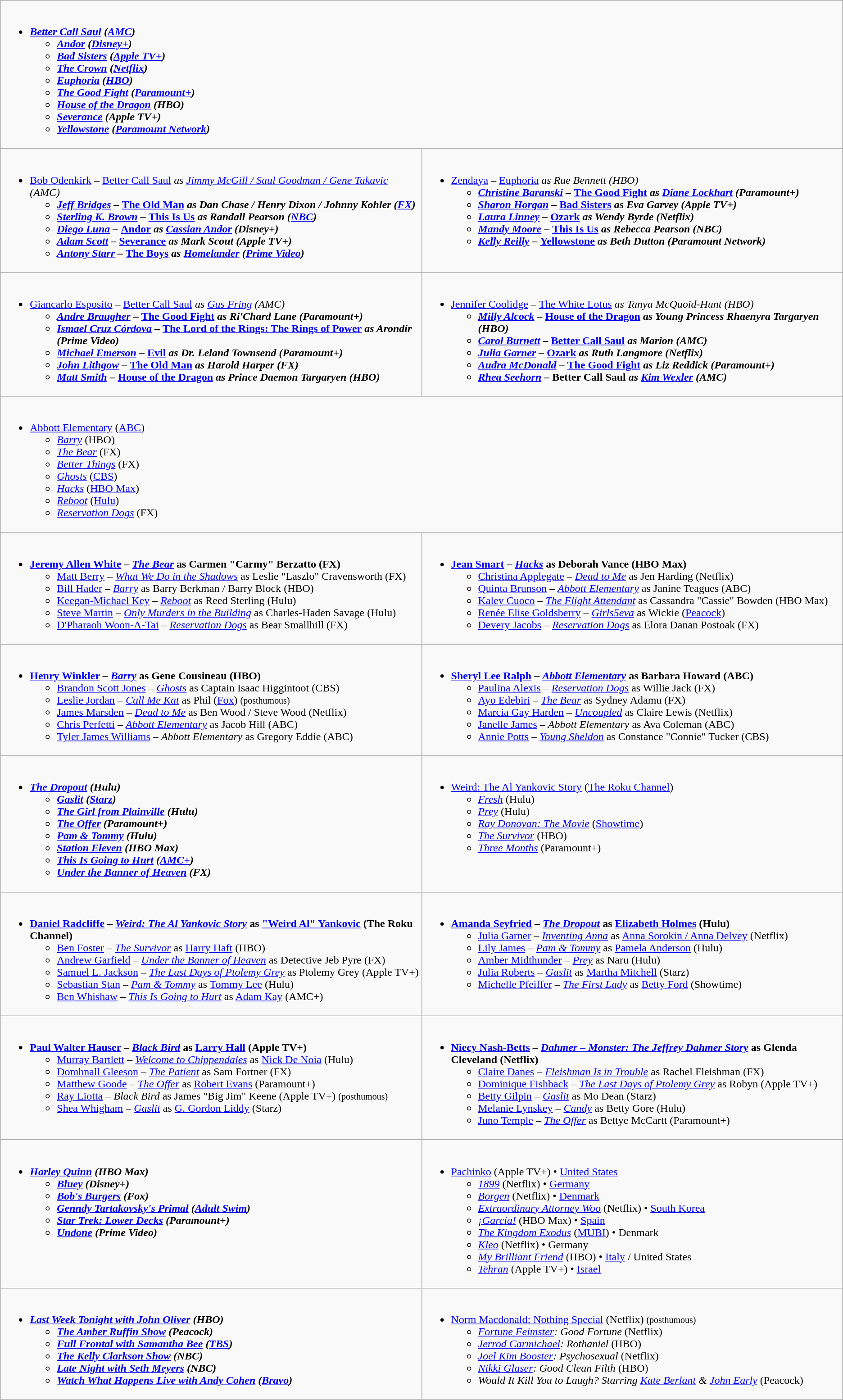<table class=wikitable>
<tr>
<td colspan="2" valign="top" width="50%"><br><ul><li><strong><em><a href='#'>Better Call Saul</a><em> (<a href='#'>AMC</a>)<strong><ul><li></em><a href='#'>Andor</a><em> (<a href='#'>Disney+</a>)</li><li></em><a href='#'>Bad Sisters</a><em> (<a href='#'>Apple TV+</a>)</li><li></em><a href='#'>The Crown</a><em> (<a href='#'>Netflix</a>)</li><li></em><a href='#'>Euphoria</a><em> (<a href='#'>HBO</a>)</li><li></em><a href='#'>The Good Fight</a><em> (<a href='#'>Paramount+</a>)</li><li></em><a href='#'>House of the Dragon</a><em> (HBO)</li><li></em><a href='#'>Severance</a><em> (Apple TV+)</li><li></em><a href='#'>Yellowstone</a><em> (<a href='#'>Paramount Network</a>)</li></ul></li></ul></td>
</tr>
<tr>
<td valign="top" width="50%"><br><ul><li></strong><a href='#'>Bob Odenkirk</a> – </em><a href='#'>Better Call Saul</a><em> as <a href='#'>Jimmy McGill / Saul Goodman / Gene Takavic</a> (AMC)<strong><ul><li><a href='#'>Jeff Bridges</a> – </em><a href='#'>The Old Man</a><em> as Dan Chase / Henry Dixon / Johnny Kohler (<a href='#'>FX</a>)</li><li><a href='#'>Sterling K. Brown</a> – </em><a href='#'>This Is Us</a><em> as Randall Pearson (<a href='#'>NBC</a>)</li><li><a href='#'>Diego Luna</a> – </em><a href='#'>Andor</a><em> as <a href='#'>Cassian Andor</a> (Disney+)</li><li><a href='#'>Adam Scott</a> – </em><a href='#'>Severance</a><em> as Mark Scout (Apple TV+)</li><li><a href='#'>Antony Starr</a> – </em><a href='#'>The Boys</a><em> as <a href='#'>Homelander</a> (<a href='#'>Prime Video</a>)</li></ul></li></ul></td>
<td valign="top" width="50%"><br><ul><li></strong><a href='#'>Zendaya</a> – </em><a href='#'>Euphoria</a><em> as Rue Bennett (HBO)<strong><ul><li><a href='#'>Christine Baranski</a> – </em><a href='#'>The Good Fight</a><em> as <a href='#'>Diane Lockhart</a> (Paramount+)</li><li><a href='#'>Sharon Horgan</a> – </em><a href='#'>Bad Sisters</a><em> as Eva Garvey (Apple TV+)</li><li><a href='#'>Laura Linney</a> – </em><a href='#'>Ozark</a><em> as Wendy Byrde (Netflix)</li><li><a href='#'>Mandy Moore</a> – </em><a href='#'>This Is Us</a><em> as Rebecca Pearson (NBC)</li><li><a href='#'>Kelly Reilly</a> – </em><a href='#'>Yellowstone</a><em> as Beth Dutton (Paramount Network)</li></ul></li></ul></td>
</tr>
<tr>
<td valign="top" width="50%"><br><ul><li></strong><a href='#'>Giancarlo Esposito</a> – </em><a href='#'>Better Call Saul</a><em> as <a href='#'>Gus Fring</a> (AMC)<strong><ul><li><a href='#'>Andre Braugher</a> – </em><a href='#'>The Good Fight</a><em> as Ri'Chard Lane (Paramount+)</li><li><a href='#'>Ismael Cruz Córdova</a> – </em><a href='#'>The Lord of the Rings: The Rings of Power</a><em> as Arondir (Prime Video)</li><li><a href='#'>Michael Emerson</a> – </em><a href='#'>Evil</a><em> as Dr. Leland Townsend (Paramount+)</li><li><a href='#'>John Lithgow</a> – </em><a href='#'>The Old Man</a><em> as Harold Harper (FX)</li><li><a href='#'>Matt Smith</a> – </em><a href='#'>House of the Dragon</a><em> as Prince Daemon Targaryen (HBO)</li></ul></li></ul></td>
<td valign="top" width="50%"><br><ul><li></strong><a href='#'>Jennifer Coolidge</a> – </em><a href='#'>The White Lotus</a><em> as Tanya McQuoid-Hunt (HBO)<strong><ul><li><a href='#'>Milly Alcock</a> – </em><a href='#'>House of the Dragon</a><em> as Young Princess Rhaenyra Targaryen (HBO)</li><li><a href='#'>Carol Burnett</a> – </em><a href='#'>Better Call Saul</a><em> as Marion (AMC)</li><li><a href='#'>Julia Garner</a> – </em><a href='#'>Ozark</a><em> as Ruth Langmore (Netflix)</li><li><a href='#'>Audra McDonald</a> – </em><a href='#'>The Good Fight</a><em> as Liz Reddick (Paramount+)</li><li><a href='#'>Rhea Seehorn</a> – </em>Better Call Saul<em> as <a href='#'>Kim Wexler</a> (AMC)</li></ul></li></ul></td>
</tr>
<tr>
<td colspan="2" valign="top" width="50%"><br><ul><li></em></strong><a href='#'>Abbott Elementary</a></em> (<a href='#'>ABC</a>)</strong><ul><li><em><a href='#'>Barry</a></em> (HBO)</li><li><em><a href='#'>The Bear</a></em> (FX)</li><li><em><a href='#'>Better Things</a></em> (FX)</li><li><em><a href='#'>Ghosts</a></em> (<a href='#'>CBS</a>)</li><li><em><a href='#'>Hacks</a></em> (<a href='#'>HBO Max</a>)</li><li><em><a href='#'>Reboot</a></em> (<a href='#'>Hulu</a>)</li><li><em><a href='#'>Reservation Dogs</a></em> (FX)</li></ul></li></ul></td>
</tr>
<tr>
<td valign="top" width="50%"><br><ul><li><strong><a href='#'>Jeremy Allen White</a> – <em><a href='#'>The Bear</a></em> as Carmen "Carmy" Berzatto (FX)</strong><ul><li><a href='#'>Matt Berry</a> – <em><a href='#'>What We Do in the Shadows</a></em> as Leslie "Laszlo" Cravensworth (FX)</li><li><a href='#'>Bill Hader</a> – <em><a href='#'>Barry</a></em> as Barry Berkman / Barry Block (HBO)</li><li><a href='#'>Keegan-Michael Key</a> – <em><a href='#'>Reboot</a></em> as Reed Sterling (Hulu)</li><li><a href='#'>Steve Martin</a> – <em><a href='#'>Only Murders in the Building</a></em> as Charles-Haden Savage (Hulu)</li><li><a href='#'>D'Pharaoh Woon-A-Tai</a> – <em><a href='#'>Reservation Dogs</a></em> as Bear Smallhill (FX)</li></ul></li></ul></td>
<td valign="top" width="50%"><br><ul><li><strong><a href='#'>Jean Smart</a> – <em><a href='#'>Hacks</a></em> as Deborah Vance (HBO Max)</strong><ul><li><a href='#'>Christina Applegate</a> – <em><a href='#'>Dead to Me</a></em> as Jen Harding (Netflix)</li><li><a href='#'>Quinta Brunson</a> – <em><a href='#'>Abbott Elementary</a></em> as Janine Teagues (ABC)</li><li><a href='#'>Kaley Cuoco</a> – <em><a href='#'>The Flight Attendant</a></em> as Cassandra "Cassie" Bowden (HBO Max)</li><li><a href='#'>Renée Elise Goldsberry</a> – <em><a href='#'>Girls5eva</a></em> as Wickie (<a href='#'>Peacock</a>)</li><li><a href='#'>Devery Jacobs</a> – <em><a href='#'>Reservation Dogs</a></em> as Elora Danan Postoak (FX)</li></ul></li></ul></td>
</tr>
<tr>
<td valign="top" width="50%"><br><ul><li><strong><a href='#'>Henry Winkler</a> – <em><a href='#'>Barry</a></em> as Gene Cousineau (HBO)</strong><ul><li><a href='#'>Brandon Scott Jones</a> – <em><a href='#'>Ghosts</a></em> as Captain Isaac Higgintoot (CBS)</li><li><a href='#'>Leslie Jordan</a> – <em><a href='#'>Call Me Kat</a></em> as Phil (<a href='#'>Fox</a>) <small>(posthumous)</small></li><li><a href='#'>James Marsden</a> – <em><a href='#'>Dead to Me</a></em> as Ben Wood / Steve Wood (Netflix)</li><li><a href='#'>Chris Perfetti</a> – <em><a href='#'>Abbott Elementary</a></em> as Jacob Hill (ABC)</li><li><a href='#'>Tyler James Williams</a> – <em>Abbott Elementary</em> as Gregory Eddie (ABC)</li></ul></li></ul></td>
<td valign="top" width="50%"><br><ul><li><strong><a href='#'>Sheryl Lee Ralph</a> – <em><a href='#'>Abbott Elementary</a></em> as Barbara Howard (ABC)</strong><ul><li><a href='#'>Paulina Alexis</a> – <em><a href='#'>Reservation Dogs</a></em> as Willie Jack (FX)</li><li><a href='#'>Ayo Edebiri</a> – <em><a href='#'>The Bear</a></em> as Sydney Adamu (FX)</li><li><a href='#'>Marcia Gay Harden</a> – <em><a href='#'>Uncoupled</a></em> as Claire Lewis (Netflix)</li><li><a href='#'>Janelle James</a> – <em>Abbott Elementary</em> as Ava Coleman (ABC)</li><li><a href='#'>Annie Potts</a> – <em><a href='#'>Young Sheldon</a></em> as Constance "Connie" Tucker (CBS)</li></ul></li></ul></td>
</tr>
<tr>
<td valign="top" width="50%"><br><ul><li><strong><em><a href='#'>The Dropout</a><em> (Hulu)<strong><ul><li></em><a href='#'>Gaslit</a><em> (<a href='#'>Starz</a>)</li><li></em><a href='#'>The Girl from Plainville</a><em> (Hulu)</li><li></em><a href='#'>The Offer</a><em> (Paramount+)</li><li></em><a href='#'>Pam & Tommy</a><em> (Hulu)</li><li></em><a href='#'>Station Eleven</a><em> (HBO Max)</li><li></em><a href='#'>This Is Going to Hurt</a><em> (<a href='#'>AMC+</a>)</li><li></em><a href='#'>Under the Banner of Heaven</a><em> (FX)</li></ul></li></ul></td>
<td valign="top" width="50%"><br><ul><li></em></strong><a href='#'>Weird: The Al Yankovic Story</a></em> (<a href='#'>The Roku Channel</a>)</strong><ul><li><em><a href='#'>Fresh</a></em> (Hulu)</li><li><em><a href='#'>Prey</a></em> (Hulu)</li><li><em><a href='#'>Ray Donovan: The Movie</a></em> (<a href='#'>Showtime</a>)</li><li><em><a href='#'>The Survivor</a></em> (HBO)</li><li><em><a href='#'>Three Months</a></em> (Paramount+)</li></ul></li></ul></td>
</tr>
<tr>
<td valign="top" width="50%"><br><ul><li><strong><a href='#'>Daniel Radcliffe</a> – <em><a href='#'>Weird: The Al Yankovic Story</a></em> as <a href='#'>"Weird Al" Yankovic</a> (The Roku Channel)</strong><ul><li><a href='#'>Ben Foster</a> – <em><a href='#'>The Survivor</a></em> as <a href='#'>Harry Haft</a> (HBO)</li><li><a href='#'>Andrew Garfield</a> – <em><a href='#'>Under the Banner of Heaven</a></em> as Detective Jeb Pyre (FX)</li><li><a href='#'>Samuel L. Jackson</a> – <em><a href='#'>The Last Days of Ptolemy Grey</a></em> as Ptolemy Grey (Apple TV+)</li><li><a href='#'>Sebastian Stan</a> – <em><a href='#'>Pam & Tommy</a></em> as <a href='#'>Tommy Lee</a> (Hulu)</li><li><a href='#'>Ben Whishaw</a> – <em><a href='#'>This Is Going to Hurt</a></em> as <a href='#'>Adam Kay</a> (AMC+)</li></ul></li></ul></td>
<td valign="top" width="50%"><br><ul><li><strong><a href='#'>Amanda Seyfried</a> – <em><a href='#'>The Dropout</a></em> as <a href='#'>Elizabeth Holmes</a> (Hulu)</strong><ul><li><a href='#'>Julia Garner</a> – <em><a href='#'>Inventing Anna</a></em> as <a href='#'>Anna Sorokin / Anna Delvey</a> (Netflix)</li><li><a href='#'>Lily James</a> – <em><a href='#'>Pam & Tommy</a></em> as <a href='#'>Pamela Anderson</a> (Hulu)</li><li><a href='#'>Amber Midthunder</a> – <em><a href='#'>Prey</a></em> as Naru (Hulu)</li><li><a href='#'>Julia Roberts</a> – <em><a href='#'>Gaslit</a></em> as <a href='#'>Martha Mitchell</a> (Starz)</li><li><a href='#'>Michelle Pfeiffer</a> – <em><a href='#'>The First Lady</a></em> as <a href='#'>Betty Ford</a> (Showtime)</li></ul></li></ul></td>
</tr>
<tr>
<td valign="top" width="50%"><br><ul><li><strong><a href='#'>Paul Walter Hauser</a> – <em><a href='#'>Black Bird</a></em> as <a href='#'>Larry Hall</a> (Apple TV+)</strong><ul><li><a href='#'>Murray Bartlett</a> – <em><a href='#'>Welcome to Chippendales</a></em> as <a href='#'>Nick De Noia</a> (Hulu)</li><li><a href='#'>Domhnall Gleeson</a> – <em><a href='#'>The Patient</a></em> as Sam Fortner (FX)</li><li><a href='#'>Matthew Goode</a> – <em><a href='#'>The Offer</a></em> as <a href='#'>Robert Evans</a> (Paramount+)</li><li><a href='#'>Ray Liotta</a> – <em>Black Bird</em> as James "Big Jim" Keene (Apple TV+) <small>(posthumous)</small></li><li><a href='#'>Shea Whigham</a> – <em><a href='#'>Gaslit</a></em> as <a href='#'>G. Gordon Liddy</a> (Starz)</li></ul></li></ul></td>
<td valign="top" width="50%"><br><ul><li><strong><a href='#'>Niecy Nash-Betts</a> – <em><a href='#'>Dahmer – Monster: The Jeffrey Dahmer Story</a></em> as Glenda Cleveland (Netflix)</strong><ul><li><a href='#'>Claire Danes</a> – <em><a href='#'>Fleishman Is in Trouble</a></em> as Rachel Fleishman (FX)</li><li><a href='#'>Dominique Fishback</a> – <em><a href='#'>The Last Days of Ptolemy Grey</a></em> as Robyn (Apple TV+)</li><li><a href='#'>Betty Gilpin</a> – <em><a href='#'>Gaslit</a></em> as Mo Dean (Starz)</li><li><a href='#'>Melanie Lynskey</a> – <em><a href='#'>Candy</a></em> as Betty Gore (Hulu)</li><li><a href='#'>Juno Temple</a> – <em><a href='#'>The Offer</a></em> as Bettye McCartt (Paramount+)</li></ul></li></ul></td>
</tr>
<tr>
<td valign="top" width="50%"><br><ul><li><strong><em><a href='#'>Harley Quinn</a><em> (HBO Max)<strong><ul><li></em><a href='#'>Bluey</a><em> (Disney+)</li><li></em><a href='#'>Bob's Burgers</a><em> (Fox)</li><li></em><a href='#'>Genndy Tartakovsky's Primal</a><em> (<a href='#'>Adult Swim</a>)</li><li></em><a href='#'>Star Trek: Lower Decks</a><em> (Paramount+)</li><li></em><a href='#'>Undone</a><em> (Prime Video)</li></ul></li></ul></td>
<td valign="top" width="50%"><br><ul><li></em></strong><a href='#'>Pachinko</a></em> (Apple TV+) • <a href='#'>United States</a></strong><ul><li><em><a href='#'>1899</a></em> (Netflix) • <a href='#'>Germany</a></li><li><em><a href='#'>Borgen</a></em> (Netflix) • <a href='#'>Denmark</a></li><li><em><a href='#'>Extraordinary Attorney Woo</a></em> (Netflix) • <a href='#'>South Korea</a></li><li><em><a href='#'>¡García!</a></em> (HBO Max) • <a href='#'>Spain</a></li><li><em><a href='#'>The Kingdom Exodus</a></em> (<a href='#'>MUBI</a>) • Denmark</li><li><em><a href='#'>Kleo</a></em> (Netflix) • Germany</li><li><em><a href='#'>My Brilliant Friend</a></em> (HBO) • <a href='#'>Italy</a> / United States</li><li><em><a href='#'>Tehran</a></em> (Apple TV+) • <a href='#'>Israel</a></li></ul></li></ul></td>
</tr>
<tr>
<td valign="top" width="50%"><br><ul><li><strong><em><a href='#'>Last Week Tonight with John Oliver</a><em> (HBO)<strong><ul><li></em><a href='#'>The Amber Ruffin Show</a><em> (Peacock)</li><li></em><a href='#'>Full Frontal with Samantha Bee</a><em> (<a href='#'>TBS</a>)</li><li></em><a href='#'>The Kelly Clarkson Show</a><em> (NBC)</li><li></em><a href='#'>Late Night with Seth Meyers</a><em> (NBC)</li><li></em><a href='#'>Watch What Happens Live with Andy Cohen</a><em> (<a href='#'>Bravo</a>)</li></ul></li></ul></td>
<td valign="top" width="50%"><br><ul><li></em></strong><a href='#'>Norm Macdonald: Nothing Special</a></em> (Netflix)</strong> <small>(posthumous)</small><ul><li><em><a href='#'>Fortune Feimster</a>: Good Fortune</em> (Netflix)</li><li><em><a href='#'>Jerrod Carmichael</a>: Rothaniel</em> (HBO)</li><li><em><a href='#'>Joel Kim Booster</a>: Psychosexual</em> (Netflix)</li><li><em><a href='#'>Nikki Glaser</a>: Good Clean Filth</em> (HBO)</li><li><em>Would It Kill You to Laugh? Starring <a href='#'>Kate Berlant</a> & <a href='#'>John Early</a></em> (Peacock)</li></ul></li></ul></td>
</tr>
</table>
